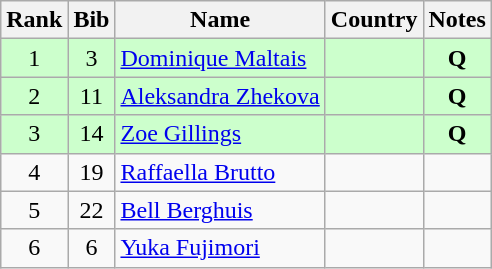<table class="wikitable" style="text-align:center;">
<tr>
<th>Rank</th>
<th>Bib</th>
<th>Name</th>
<th>Country</th>
<th>Notes</th>
</tr>
<tr bgcolor="#ccffcc">
<td>1</td>
<td>3</td>
<td align=left><a href='#'>Dominique Maltais</a></td>
<td align=left></td>
<td><strong>Q</strong></td>
</tr>
<tr bgcolor="#ccffcc">
<td>2</td>
<td>11</td>
<td align=left><a href='#'>Aleksandra Zhekova</a></td>
<td align=left></td>
<td><strong>Q</strong></td>
</tr>
<tr bgcolor="#ccffcc">
<td>3</td>
<td>14</td>
<td align=left><a href='#'>Zoe Gillings</a></td>
<td align=left></td>
<td><strong>Q</strong></td>
</tr>
<tr>
<td>4</td>
<td>19</td>
<td align=left><a href='#'>Raffaella Brutto</a></td>
<td align=left></td>
<td></td>
</tr>
<tr>
<td>5</td>
<td>22</td>
<td align=left><a href='#'>Bell Berghuis</a></td>
<td align=left></td>
<td></td>
</tr>
<tr>
<td>6</td>
<td>6</td>
<td align=left><a href='#'>Yuka Fujimori</a></td>
<td align=left></td>
<td></td>
</tr>
</table>
